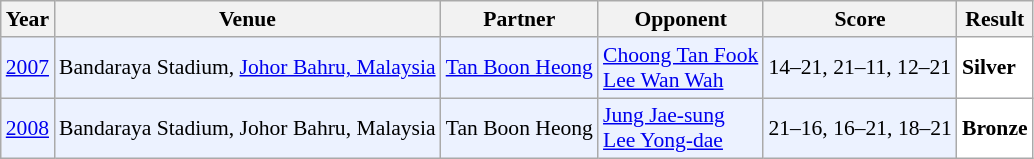<table class="sortable wikitable" style="font-size: 90%;">
<tr>
<th>Year</th>
<th>Venue</th>
<th>Partner</th>
<th>Opponent</th>
<th>Score</th>
<th>Result</th>
</tr>
<tr style="background:#ECF2FF">
<td align="center"><a href='#'>2007</a></td>
<td align="left">Bandaraya Stadium, <a href='#'>Johor Bahru, Malaysia</a></td>
<td align="left"> <a href='#'>Tan Boon Heong</a></td>
<td align="left"> <a href='#'>Choong Tan Fook</a> <br>  <a href='#'>Lee Wan Wah</a></td>
<td align="left">14–21, 21–11, 12–21</td>
<td style="text-align:left; background:white"> <strong>Silver</strong></td>
</tr>
<tr style="background:#ECF2FF">
<td align="center"><a href='#'>2008</a></td>
<td align="left">Bandaraya Stadium, Johor Bahru, Malaysia</td>
<td align="left"> Tan Boon Heong</td>
<td align="left"> <a href='#'>Jung Jae-sung</a> <br>  <a href='#'>Lee Yong-dae</a></td>
<td align="left">21–16, 16–21, 18–21</td>
<td style="text-align:left; background:white"> <strong>Bronze</strong></td>
</tr>
</table>
